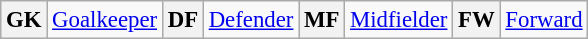<table class="wikitable sortable" style="font-size:95%">
<tr>
<th>GK</th>
<td><a href='#'>Goalkeeper</a></td>
<th>DF</th>
<td><a href='#'>Defender</a></td>
<th>MF</th>
<td><a href='#'>Midfielder</a></td>
<th>FW</th>
<td><a href='#'>Forward</a></td>
</tr>
</table>
